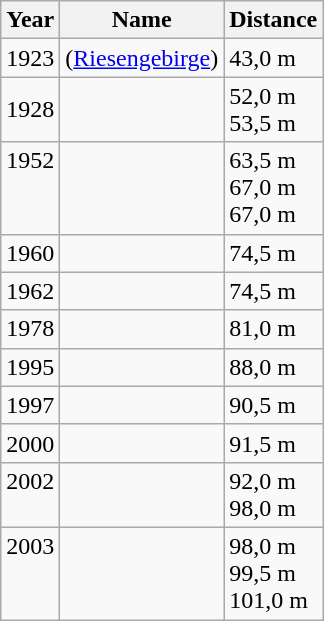<table class="wikitable">
<tr class="hintergrundfarbe5">
<th>Year</th>
<th>Name</th>
<th>Distance</th>
</tr>
<tr>
<td>1923</td>
<td> (<a href='#'>Riesengebirge</a>)</td>
<td>43,0 m</td>
</tr>
<tr>
<td>1928</td>
<td style="vertical-align:top"><br></td>
<td>52,0 m<br>53,5 m</td>
</tr>
<tr>
<td style="vertical-align:top">1952</td>
<td><br><br></td>
<td>63,5 m<br>67,0 m<br>67,0 m</td>
</tr>
<tr>
<td>1960</td>
<td></td>
<td>74,5 m</td>
</tr>
<tr>
<td>1962</td>
<td></td>
<td>74,5 m</td>
</tr>
<tr>
<td>1978</td>
<td></td>
<td>81,0 m</td>
</tr>
<tr>
<td>1995</td>
<td></td>
<td>88,0 m</td>
</tr>
<tr>
<td>1997</td>
<td></td>
<td>90,5 m</td>
</tr>
<tr>
<td>2000</td>
<td></td>
<td>91,5 m</td>
</tr>
<tr>
<td style="vertical-align:top">2002</td>
<td><br></td>
<td>92,0 m<br>98,0 m</td>
</tr>
<tr>
<td style="vertical-align:top">2003</td>
<td><br><br></td>
<td>98,0 m<br>99,5 m<br>101,0 m</td>
</tr>
</table>
